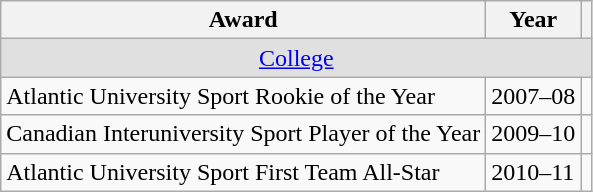<table class="wikitable">
<tr>
<th>Award</th>
<th>Year</th>
<th></th>
</tr>
<tr ALIGN="center" bgcolor="#e0e0e0">
<td colspan="3"><a href='#'>College</a></td>
</tr>
<tr>
<td>Atlantic University Sport Rookie of the Year</td>
<td>2007–08</td>
<td></td>
</tr>
<tr>
<td>Canadian Interuniversity Sport Player of the Year</td>
<td>2009–10</td>
<td></td>
</tr>
<tr>
<td>Atlantic University Sport First Team All-Star</td>
<td>2010–11</td>
<td></td>
</tr>
</table>
